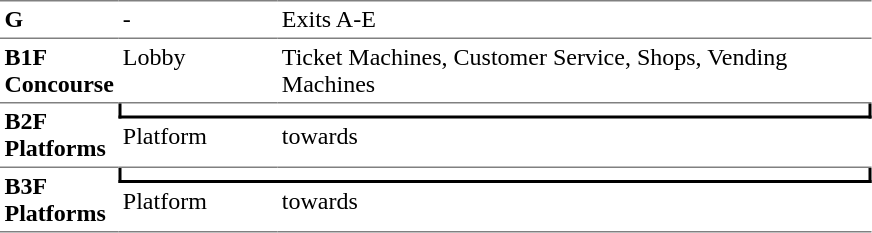<table table border=0 cellspacing=0 cellpadding=3>
<tr>
<td style="border-top:solid 1px gray;" width=50 valign=top><strong>G</strong></td>
<td style="border-top:solid 1px gray;" width=100 valign=top>-</td>
<td style="border-top:solid 1px gray;" width=390 valign=top>Exits A-E</td>
</tr>
<tr>
<td style="border-bottom:solid 1px gray; border-top:solid 1px gray;" valign=top width=50><strong>B1F<br>Concourse</strong></td>
<td style="border-bottom:solid 1px gray; border-top:solid 1px gray;" valign=top width=100>Lobby</td>
<td style="border-bottom:solid 1px gray; border-top:solid 1px gray;" valign=top width=390>Ticket Machines, Customer Service, Shops, Vending Machines</td>
</tr>
<tr>
<td style="border-bottom:solid 1px gray;" rowspan="2" valign=top><strong>B2F<br>Platforms</strong></td>
<td style="border-right:solid 2px black;border-left:solid 2px black;border-top:solid 0 gray;border-bottom:solid 2px black;text-align:center;" colspan=2></td>
</tr>
<tr>
<td style="border-bottom:solid 1px gray;" valign=top>Platform</td>
<td style="border-bottom:solid 1px gray;" valign=top>  towards  </td>
</tr>
<tr>
<td style="border-bottom:solid 1px gray;" rowspan="2" valign=top><strong>B3F<br>Platforms</strong></td>
<td style="border-right:solid 2px black;border-left:solid 2px black;border-top:solid 0 gray;border-bottom:solid 2px black;text-align:center;" colspan=2></td>
</tr>
<tr>
<td style="border-bottom:solid 1px gray;" valign=top>Platform</td>
<td style="border-bottom:solid 1px gray;" valign=top>  towards   </td>
</tr>
</table>
